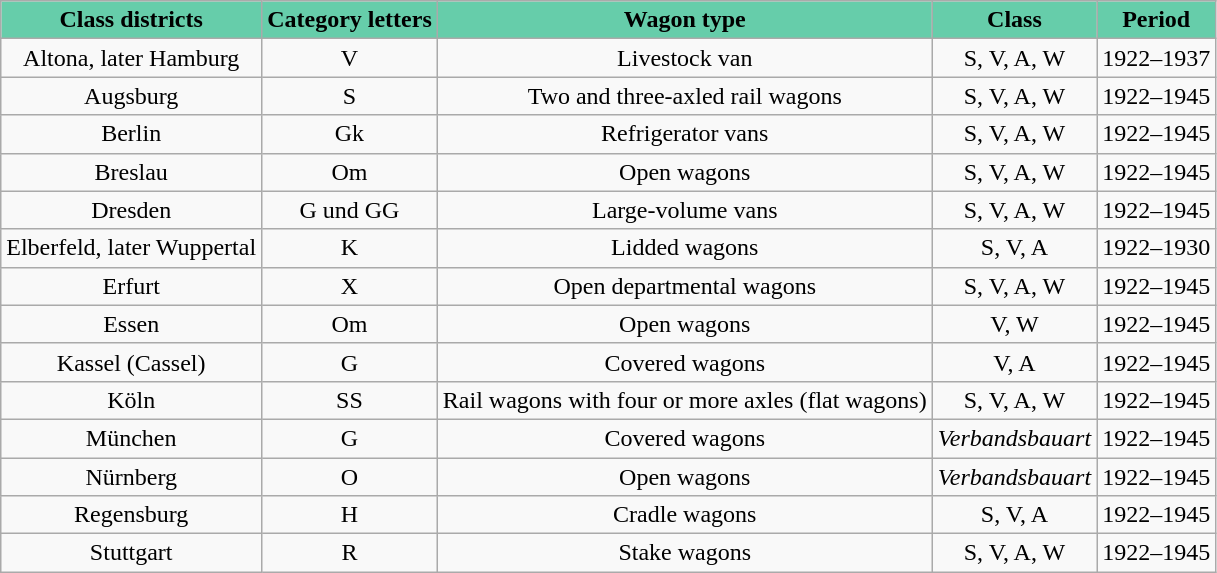<table class="wikitable" style="text-align:center">
<tr>
<th style="background:#66CDAA">Class districts</th>
<th style="background:#66CDAA">Category letters</th>
<th style="background:#66CDAA">Wagon type</th>
<th style="background:#66CDAA">Class</th>
<th style="background:#66CDAA">Period</th>
</tr>
<tr>
<td>Altona, later Hamburg</td>
<td>V</td>
<td>Livestock van</td>
<td>S, V, A, W</td>
<td>1922–1937</td>
</tr>
<tr>
<td>Augsburg</td>
<td>S</td>
<td>Two and three-axled rail wagons</td>
<td>S, V, A, W</td>
<td>1922–1945</td>
</tr>
<tr>
<td>Berlin</td>
<td>Gk</td>
<td>Refrigerator vans</td>
<td>S, V, A, W</td>
<td>1922–1945</td>
</tr>
<tr>
<td>Breslau</td>
<td>Om</td>
<td>Open wagons</td>
<td>S, V, A, W</td>
<td>1922–1945</td>
</tr>
<tr>
<td>Dresden</td>
<td>G und GG</td>
<td>Large-volume vans</td>
<td>S, V, A, W</td>
<td>1922–1945</td>
</tr>
<tr>
<td>Elberfeld, later Wuppertal</td>
<td>K</td>
<td>Lidded wagons</td>
<td>S, V, A</td>
<td>1922–1930</td>
</tr>
<tr>
<td>Erfurt</td>
<td>X</td>
<td>Open departmental wagons</td>
<td>S, V, A, W</td>
<td>1922–1945</td>
</tr>
<tr>
<td>Essen</td>
<td>Om</td>
<td>Open wagons</td>
<td>V, W</td>
<td>1922–1945</td>
</tr>
<tr>
<td>Kassel (Cassel)</td>
<td>G</td>
<td>Covered wagons</td>
<td>V, A</td>
<td>1922–1945</td>
</tr>
<tr>
<td>Köln</td>
<td>SS</td>
<td>Rail wagons with four or more axles (flat wagons)</td>
<td>S, V, A, W</td>
<td>1922–1945</td>
</tr>
<tr>
<td>München</td>
<td>G</td>
<td>Covered wagons</td>
<td><em>Verbandsbauart</em></td>
<td>1922–1945</td>
</tr>
<tr>
<td>Nürnberg</td>
<td>O</td>
<td>Open wagons</td>
<td><em>Verbandsbauart</em></td>
<td>1922–1945</td>
</tr>
<tr>
<td>Regensburg</td>
<td>H</td>
<td>Cradle wagons</td>
<td>S, V, A</td>
<td>1922–1945</td>
</tr>
<tr>
<td>Stuttgart</td>
<td>R</td>
<td>Stake wagons</td>
<td>S, V, A, W</td>
<td>1922–1945</td>
</tr>
</table>
